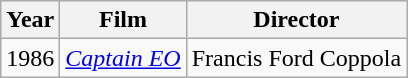<table class="wikitable">
<tr>
<th>Year</th>
<th>Film</th>
<th>Director</th>
</tr>
<tr>
<td>1986</td>
<td><em><a href='#'>Captain EO</a></em></td>
<td>Francis Ford Coppola</td>
</tr>
</table>
